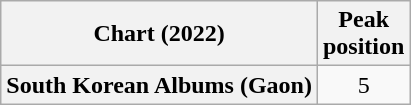<table class="wikitable plainrowheaders" style="text-align:center">
<tr>
<th scope="col">Chart (2022)</th>
<th scope="col">Peak<br>position</th>
</tr>
<tr>
<th scope="row">South Korean Albums (Gaon)</th>
<td>5</td>
</tr>
</table>
